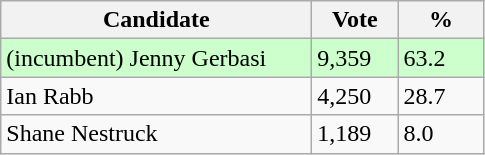<table class="wikitable">
<tr>
<th bgcolor="#DDDDFF" width="200px">Candidate</th>
<th bgcolor="#DDDDFF" width="50px">Vote</th>
<th bgcolor="#DDDDFF" width="50px">%</th>
</tr>
<tr style="text-align:left; background:#cfc;">
<td>(incumbent) Jenny Gerbasi</td>
<td>9,359</td>
<td>63.2</td>
</tr>
<tr>
<td>Ian Rabb</td>
<td>4,250</td>
<td>28.7</td>
</tr>
<tr>
<td>Shane Nestruck</td>
<td>1,189</td>
<td>8.0</td>
</tr>
</table>
